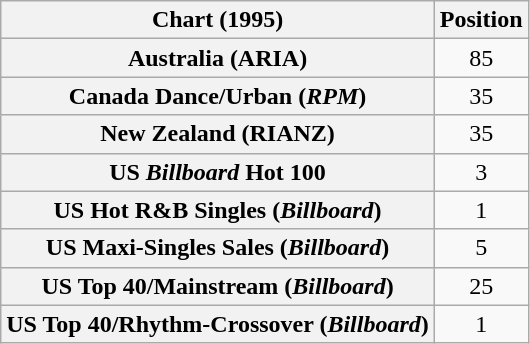<table class="wikitable sortable plainrowheaders" style="text-align:center">
<tr>
<th scope"col">Chart (1995)</th>
<th scope"col">Position</th>
</tr>
<tr>
<th scope="row">Australia (ARIA)</th>
<td>85</td>
</tr>
<tr>
<th scope="row">Canada Dance/Urban (<em>RPM</em>)</th>
<td>35</td>
</tr>
<tr>
<th scope="row">New Zealand (RIANZ)</th>
<td>35</td>
</tr>
<tr>
<th scope="row">US <em>Billboard</em> Hot 100</th>
<td>3</td>
</tr>
<tr>
<th scope="row">US Hot R&B Singles (<em>Billboard</em>)</th>
<td>1</td>
</tr>
<tr>
<th scope="row">US Maxi-Singles Sales (<em>Billboard</em>)</th>
<td>5</td>
</tr>
<tr>
<th scope="row">US Top 40/Mainstream (<em>Billboard</em>)</th>
<td>25</td>
</tr>
<tr>
<th scope="row">US Top 40/Rhythm-Crossover (<em>Billboard</em>)</th>
<td>1</td>
</tr>
</table>
